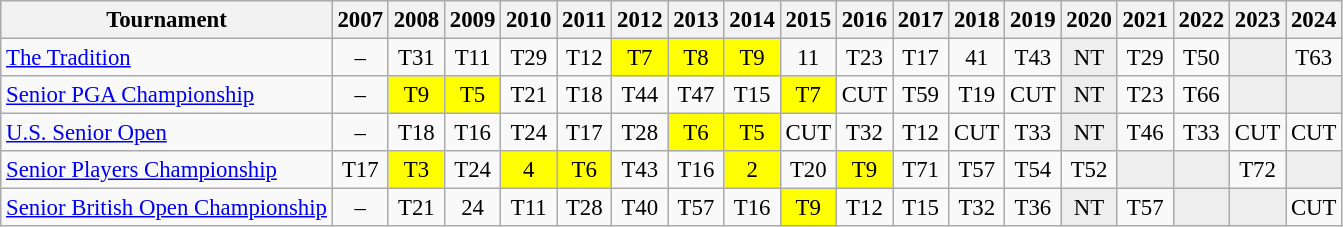<table class="wikitable" style="font-size:95%;text-align:center;">
<tr>
<th>Tournament</th>
<th>2007</th>
<th>2008</th>
<th>2009</th>
<th>2010</th>
<th>2011</th>
<th>2012</th>
<th>2013</th>
<th>2014</th>
<th>2015</th>
<th>2016</th>
<th>2017</th>
<th>2018</th>
<th>2019</th>
<th>2020</th>
<th>2021</th>
<th>2022</th>
<th>2023</th>
<th>2024</th>
</tr>
<tr>
<td align=left><a href='#'>The Tradition</a></td>
<td>–</td>
<td>T31</td>
<td>T11</td>
<td>T29</td>
<td>T12</td>
<td style="background:yellow;">T7</td>
<td style="background:yellow;">T8</td>
<td style="background:yellow;">T9</td>
<td>11</td>
<td>T23</td>
<td>T17</td>
<td>41</td>
<td>T43</td>
<td style="background:#eeeeee;">NT</td>
<td>T29</td>
<td>T50</td>
<td style="background:#eeeeee;"></td>
<td>T63</td>
</tr>
<tr>
<td align=left><a href='#'>Senior PGA Championship</a></td>
<td>–</td>
<td style="background:yellow;">T9</td>
<td style="background:yellow;">T5</td>
<td>T21</td>
<td>T18</td>
<td>T44</td>
<td>T47</td>
<td>T15</td>
<td style="background:yellow;">T7</td>
<td>CUT</td>
<td>T59</td>
<td>T19</td>
<td>CUT</td>
<td style="background:#eeeeee;">NT</td>
<td>T23</td>
<td>T66</td>
<td style="background:#eeeeee;"></td>
<td style="background:#eeeeee;"></td>
</tr>
<tr>
<td align=left><a href='#'>U.S. Senior Open</a></td>
<td>–</td>
<td>T18</td>
<td>T16</td>
<td>T24</td>
<td>T17</td>
<td>T28</td>
<td style="background:yellow;">T6</td>
<td style="background:yellow;">T5</td>
<td>CUT</td>
<td>T32</td>
<td>T12</td>
<td>CUT</td>
<td>T33</td>
<td style="background:#eeeeee;">NT</td>
<td>T46</td>
<td>T33</td>
<td>CUT</td>
<td>CUT</td>
</tr>
<tr>
<td align=left><a href='#'>Senior Players Championship</a></td>
<td>T17</td>
<td style="background:yellow;">T3</td>
<td>T24</td>
<td style="background:yellow;">4</td>
<td style="background:yellow;">T6</td>
<td>T43</td>
<td>T16</td>
<td style="background:yellow;">2</td>
<td>T20</td>
<td style="background:yellow;">T9</td>
<td>T71</td>
<td>T57</td>
<td>T54</td>
<td>T52</td>
<td style="background:#eeeeee;"></td>
<td style="background:#eeeeee;"></td>
<td>T72</td>
<td style="background:#eeeeee;"></td>
</tr>
<tr>
<td align=left><a href='#'>Senior British Open Championship</a></td>
<td>–</td>
<td>T21</td>
<td>24</td>
<td>T11</td>
<td>T28</td>
<td>T40</td>
<td>T57</td>
<td>T16</td>
<td style="background:yellow;">T9</td>
<td>T12</td>
<td>T15</td>
<td>T32</td>
<td>T36</td>
<td style="background:#eeeeee;">NT</td>
<td>T57</td>
<td style="background:#eeeeee;"></td>
<td style="background:#eeeeee;"></td>
<td>CUT</td>
</tr>
</table>
